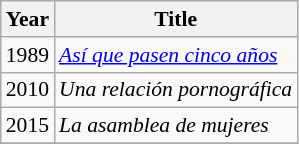<table class="wikitable" style="font-size: 90%;">
<tr>
<th>Year</th>
<th>Title</th>
</tr>
<tr>
<td>1989</td>
<td><em><a href='#'>Así que pasen cinco años</a></em></td>
</tr>
<tr>
<td>2010</td>
<td><em>Una relación pornográfica</em></td>
</tr>
<tr>
<td>2015</td>
<td><em>La asamblea de mujeres</em></td>
</tr>
<tr>
</tr>
</table>
